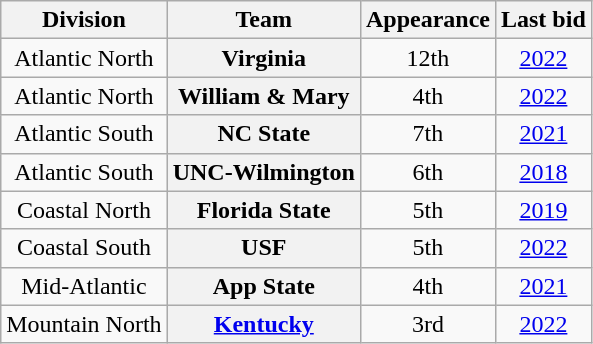<table class="wikitable sortable" style="text-align:center">
<tr>
<th>Division</th>
<th>Team</th>
<th>Appearance</th>
<th>Last bid</th>
</tr>
<tr>
<td>Atlantic North</td>
<th>Virginia</th>
<td>12th</td>
<td><a href='#'>2022</a></td>
</tr>
<tr>
<td>Atlantic North</td>
<th>William & Mary</th>
<td>4th</td>
<td><a href='#'>2022</a></td>
</tr>
<tr>
<td>Atlantic South</td>
<th>NC State</th>
<td>7th</td>
<td><a href='#'>2021</a></td>
</tr>
<tr>
<td>Atlantic South</td>
<th>UNC-Wilmington</th>
<td>6th</td>
<td><a href='#'>2018</a></td>
</tr>
<tr>
<td>Coastal North</td>
<th>Florida State</th>
<td>5th</td>
<td><a href='#'>2019</a></td>
</tr>
<tr>
<td>Coastal South</td>
<th>USF</th>
<td>5th</td>
<td><a href='#'>2022</a></td>
</tr>
<tr>
<td>Mid-Atlantic</td>
<th>App State</th>
<td>4th</td>
<td><a href='#'>2021</a></td>
</tr>
<tr>
<td>Mountain North</td>
<th><a href='#'>Kentucky</a></th>
<td>3rd</td>
<td><a href='#'>2022</a></td>
</tr>
</table>
